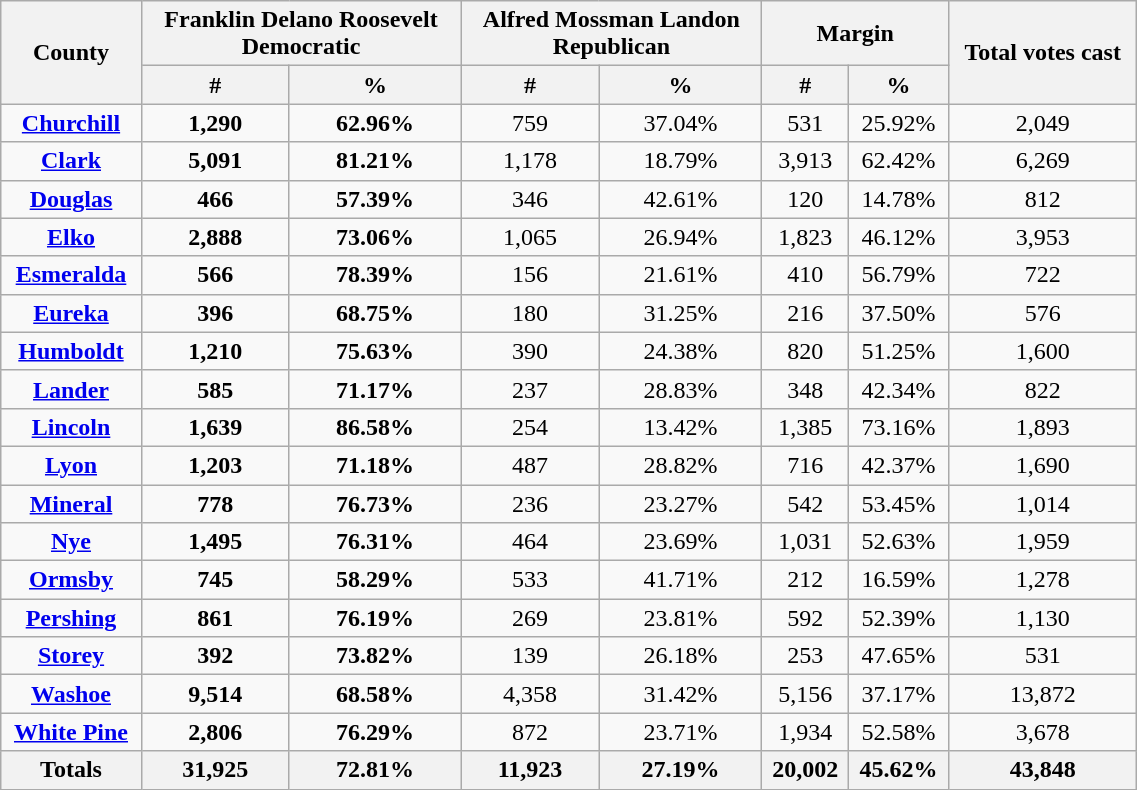<table width="60%"  class="wikitable sortable" style="text-align:center">
<tr>
<th rowspan="2" style="text-align:center;">County</th>
<th colspan="2" style="text-align:center;">Franklin Delano Roosevelt<br>Democratic</th>
<th colspan="2" style="text-align:center;">Alfred Mossman Landon<br>Republican</th>
<th style="text-align:center;" colspan="2">Margin</th>
<th rowspan="2" style="text-align:center;">Total votes cast</th>
</tr>
<tr>
<th style="text-align:center;" data-sort-type="number">#</th>
<th style="text-align:center;" data-sort-type="number">%</th>
<th style="text-align:center;" data-sort-type="number">#</th>
<th style="text-align:center;" data-sort-type="number">%</th>
<th style="text-align:center;" data-sort-type="number">#</th>
<th style="text-align:center;" data-sort-type="number">%</th>
</tr>
<tr style="text-align:center;">
<td><strong><a href='#'>Churchill</a></strong></td>
<td><strong>1,290</strong></td>
<td><strong>62.96%</strong></td>
<td>759</td>
<td>37.04%</td>
<td>531</td>
<td>25.92%</td>
<td>2,049</td>
</tr>
<tr style="text-align:center;">
<td><strong><a href='#'>Clark</a></strong></td>
<td><strong>5,091</strong></td>
<td><strong>81.21%</strong></td>
<td>1,178</td>
<td>18.79%</td>
<td>3,913</td>
<td>62.42%</td>
<td>6,269</td>
</tr>
<tr style="text-align:center;">
<td><strong><a href='#'>Douglas</a></strong></td>
<td><strong>466</strong></td>
<td><strong>57.39%</strong></td>
<td>346</td>
<td>42.61%</td>
<td>120</td>
<td>14.78%</td>
<td>812</td>
</tr>
<tr style="text-align:center;">
<td><strong><a href='#'>Elko</a></strong></td>
<td><strong>2,888</strong></td>
<td><strong>73.06%</strong></td>
<td>1,065</td>
<td>26.94%</td>
<td>1,823</td>
<td>46.12%</td>
<td>3,953</td>
</tr>
<tr style="text-align:center;">
<td><strong><a href='#'>Esmeralda</a></strong></td>
<td><strong>566</strong></td>
<td><strong>78.39%</strong></td>
<td>156</td>
<td>21.61%</td>
<td>410</td>
<td>56.79%</td>
<td>722</td>
</tr>
<tr style="text-align:center;">
<td><strong><a href='#'>Eureka</a></strong></td>
<td><strong>396</strong></td>
<td><strong>68.75%</strong></td>
<td>180</td>
<td>31.25%</td>
<td>216</td>
<td>37.50%</td>
<td>576</td>
</tr>
<tr style="text-align:center;">
<td><strong><a href='#'>Humboldt</a></strong></td>
<td><strong>1,210</strong></td>
<td><strong>75.63%</strong></td>
<td>390</td>
<td>24.38%</td>
<td>820</td>
<td>51.25%</td>
<td>1,600</td>
</tr>
<tr style="text-align:center;">
<td><strong><a href='#'>Lander</a></strong></td>
<td><strong>585</strong></td>
<td><strong>71.17%</strong></td>
<td>237</td>
<td>28.83%</td>
<td>348</td>
<td>42.34%</td>
<td>822</td>
</tr>
<tr style="text-align:center;">
<td><strong><a href='#'>Lincoln</a></strong></td>
<td><strong>1,639</strong></td>
<td><strong>86.58%</strong></td>
<td>254</td>
<td>13.42%</td>
<td>1,385</td>
<td>73.16%</td>
<td>1,893</td>
</tr>
<tr style="text-align:center;">
<td><strong><a href='#'>Lyon</a></strong></td>
<td><strong>1,203</strong></td>
<td><strong>71.18%</strong></td>
<td>487</td>
<td>28.82%</td>
<td>716</td>
<td>42.37%</td>
<td>1,690</td>
</tr>
<tr style="text-align:center;">
<td><strong><a href='#'>Mineral</a></strong></td>
<td><strong>778</strong></td>
<td><strong>76.73%</strong></td>
<td>236</td>
<td>23.27%</td>
<td>542</td>
<td>53.45%</td>
<td>1,014</td>
</tr>
<tr style="text-align:center;">
<td><strong><a href='#'>Nye</a></strong></td>
<td><strong>1,495</strong></td>
<td><strong>76.31%</strong></td>
<td>464</td>
<td>23.69%</td>
<td>1,031</td>
<td>52.63%</td>
<td>1,959</td>
</tr>
<tr style="text-align:center;">
<td><strong><a href='#'>Ormsby</a></strong></td>
<td><strong>745</strong></td>
<td><strong>58.29%</strong></td>
<td>533</td>
<td>41.71%</td>
<td>212</td>
<td>16.59%</td>
<td>1,278</td>
</tr>
<tr style="text-align:center;">
<td><strong><a href='#'>Pershing</a></strong></td>
<td><strong>861</strong></td>
<td><strong>76.19%</strong></td>
<td>269</td>
<td>23.81%</td>
<td>592</td>
<td>52.39%</td>
<td>1,130</td>
</tr>
<tr style="text-align:center;">
<td><strong><a href='#'>Storey</a></strong></td>
<td><strong>392</strong></td>
<td><strong>73.82%</strong></td>
<td>139</td>
<td>26.18%</td>
<td>253</td>
<td>47.65%</td>
<td>531</td>
</tr>
<tr style="text-align:center;">
<td><strong><a href='#'>Washoe</a></strong></td>
<td><strong>9,514</strong></td>
<td><strong>68.58%</strong></td>
<td>4,358</td>
<td>31.42%</td>
<td>5,156</td>
<td>37.17%</td>
<td>13,872</td>
</tr>
<tr style="text-align:center;">
<td><strong><a href='#'>White Pine</a></strong></td>
<td><strong>2,806</strong></td>
<td><strong>76.29%</strong></td>
<td>872</td>
<td>23.71%</td>
<td>1,934</td>
<td>52.58%</td>
<td>3,678</td>
</tr>
<tr style="text-align:center;">
<th>Totals</th>
<th>31,925</th>
<th>72.81%</th>
<th>11,923</th>
<th>27.19%</th>
<th>20,002</th>
<th>45.62%</th>
<th>43,848</th>
</tr>
</table>
